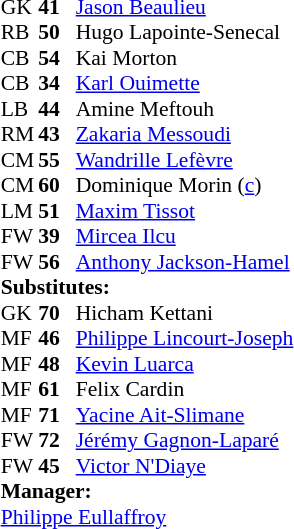<table cellspacing="0" cellpadding="0" style="font-size:90%; margin:auto;">
<tr>
<th width=25></th>
<th width=25></th>
</tr>
<tr>
<td>GK</td>
<td><strong>41</strong></td>
<td> <a href='#'>Jason Beaulieu</a></td>
<td></td>
<td></td>
</tr>
<tr>
<td>RB</td>
<td><strong>50</strong></td>
<td> Hugo Lapointe-Senecal</td>
<td></td>
<td></td>
</tr>
<tr>
<td>CB</td>
<td><strong>54</strong></td>
<td> Kai Morton</td>
<td></td>
<td></td>
</tr>
<tr>
<td>CB</td>
<td><strong>34</strong></td>
<td> <a href='#'>Karl Ouimette</a></td>
</tr>
<tr>
<td>LB</td>
<td><strong>44</strong></td>
<td> Amine Meftouh</td>
<td></td>
<td></td>
</tr>
<tr>
<td>RM</td>
<td><strong>43</strong></td>
<td> <a href='#'>Zakaria Messoudi</a></td>
<td></td>
<td></td>
</tr>
<tr>
<td>CM</td>
<td><strong>55</strong></td>
<td> <a href='#'>Wandrille Lefèvre</a></td>
<td></td>
<td></td>
</tr>
<tr>
<td>CM</td>
<td><strong>60</strong></td>
<td> Dominique Morin (<a href='#'>c</a>)</td>
<td></td>
<td></td>
</tr>
<tr>
<td>LM</td>
<td><strong>51</strong></td>
<td> <a href='#'>Maxim Tissot</a></td>
<td></td>
<td></td>
</tr>
<tr>
<td>FW</td>
<td><strong>39</strong></td>
<td> <a href='#'>Mircea Ilcu</a></td>
<td></td>
<td></td>
</tr>
<tr>
<td>FW</td>
<td><strong>56</strong></td>
<td> <a href='#'>Anthony Jackson-Hamel</a></td>
<td></td>
<td></td>
</tr>
<tr>
<td colspan=3><strong>Substitutes:</strong></td>
</tr>
<tr>
<td>GK</td>
<td><strong>70</strong></td>
<td> Hicham Kettani</td>
<td></td>
<td></td>
</tr>
<tr>
<td>MF</td>
<td><strong>46</strong></td>
<td> <a href='#'>Philippe Lincourt-Joseph</a></td>
<td></td>
<td></td>
</tr>
<tr>
<td>MF</td>
<td><strong>48</strong></td>
<td> <a href='#'>Kevin Luarca</a></td>
<td></td>
<td></td>
</tr>
<tr>
<td>MF</td>
<td><strong>61</strong></td>
<td> Felix Cardin</td>
<td></td>
<td></td>
</tr>
<tr>
<td>MF</td>
<td><strong>71</strong></td>
<td> <a href='#'>Yacine Ait-Slimane</a></td>
<td></td>
<td></td>
</tr>
<tr>
<td>FW</td>
<td><strong>72</strong></td>
<td> <a href='#'>Jérémy Gagnon-Laparé</a></td>
<td></td>
<td></td>
</tr>
<tr>
<td>FW</td>
<td><strong>45</strong></td>
<td> <a href='#'>Victor N'Diaye</a></td>
<td></td>
<td> </td>
</tr>
<tr>
<td colspan=3><strong>Manager:</strong></td>
</tr>
<tr>
<td colspan=4> <a href='#'>Philippe Eullaffroy</a></td>
</tr>
</table>
